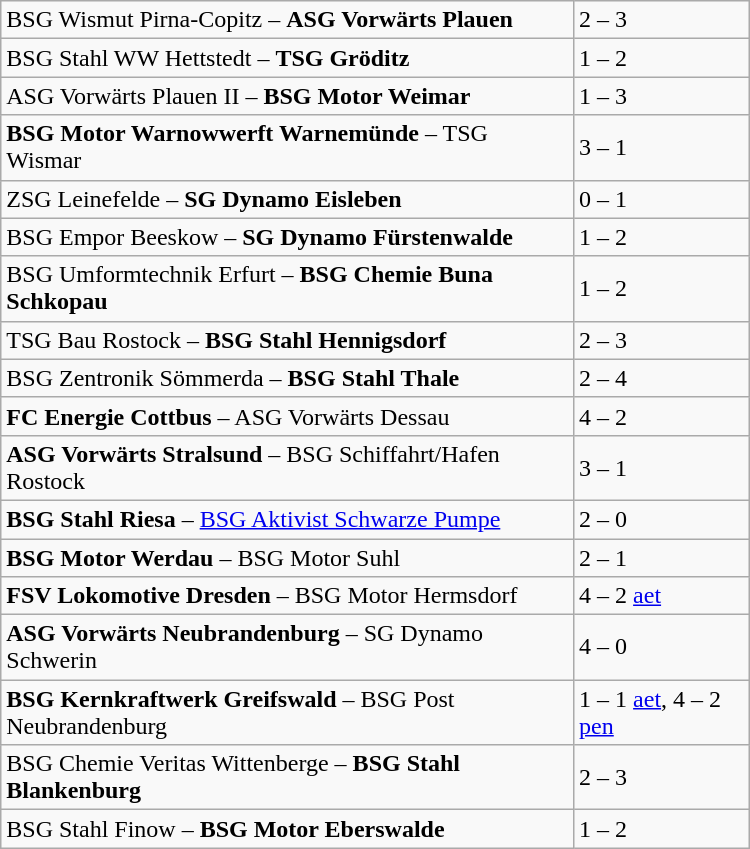<table class="wikitable" style="width:500px;">
<tr>
<td>BSG Wismut Pirna-Copitz – <strong>ASG Vorwärts Plauen</strong></td>
<td>2 – 3</td>
</tr>
<tr>
<td>BSG Stahl WW Hettstedt – <strong>TSG Gröditz</strong></td>
<td>1 – 2</td>
</tr>
<tr>
<td>ASG Vorwärts Plauen II – <strong>BSG Motor Weimar</strong></td>
<td>1 – 3</td>
</tr>
<tr>
<td><strong>BSG Motor Warnowwerft Warnemünde</strong> – TSG Wismar</td>
<td>3 – 1</td>
</tr>
<tr>
<td>ZSG Leinefelde – <strong>SG Dynamo Eisleben</strong></td>
<td>0 – 1</td>
</tr>
<tr>
<td>BSG Empor Beeskow – <strong>SG Dynamo Fürstenwalde</strong></td>
<td>1 – 2</td>
</tr>
<tr>
<td>BSG Umformtechnik Erfurt – <strong>BSG Chemie Buna Schkopau</strong></td>
<td>1 – 2</td>
</tr>
<tr>
<td>TSG Bau Rostock – <strong>BSG Stahl Hennigsdorf</strong></td>
<td>2 – 3</td>
</tr>
<tr>
<td>BSG Zentronik Sömmerda – <strong>BSG Stahl Thale</strong></td>
<td>2 – 4</td>
</tr>
<tr>
<td><strong>FC Energie Cottbus</strong> – ASG Vorwärts Dessau</td>
<td>4 – 2</td>
</tr>
<tr>
<td><strong>ASG Vorwärts Stralsund</strong> – BSG Schiffahrt/Hafen Rostock</td>
<td>3 – 1</td>
</tr>
<tr>
<td><strong>BSG Stahl Riesa</strong> – <a href='#'>BSG Aktivist Schwarze Pumpe</a></td>
<td>2 – 0</td>
</tr>
<tr>
<td><strong>BSG Motor Werdau</strong> – BSG Motor Suhl</td>
<td>2 – 1</td>
</tr>
<tr>
<td><strong>FSV Lokomotive Dresden</strong> – BSG Motor Hermsdorf</td>
<td>4 – 2 <a href='#'>aet</a></td>
</tr>
<tr>
<td><strong>ASG Vorwärts Neubrandenburg</strong> – SG Dynamo Schwerin</td>
<td>4 – 0</td>
</tr>
<tr>
<td><strong>BSG Kernkraftwerk Greifswald</strong> – BSG Post Neubrandenburg</td>
<td>1 – 1 <a href='#'>aet</a>, 4 – 2 <a href='#'>pen</a></td>
</tr>
<tr>
<td>BSG Chemie Veritas Wittenberge – <strong>BSG Stahl Blankenburg</strong></td>
<td>2 – 3</td>
</tr>
<tr>
<td>BSG Stahl Finow – <strong>BSG Motor Eberswalde</strong></td>
<td>1 – 2</td>
</tr>
</table>
